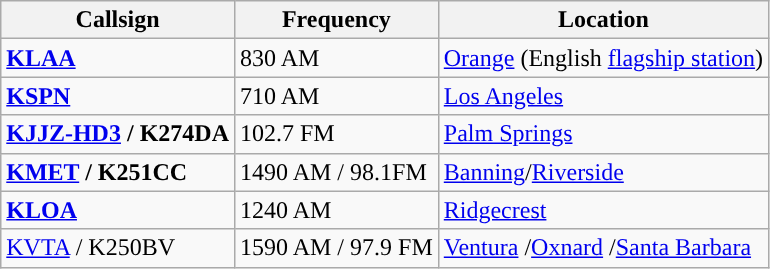<table class="wikitable sortable">
<tr>
<th>Callsign</th>
<th>Frequency</th>
<th>Location</th>
</tr>
<tr>
<td><strong><a href='#'>KLAA</a></strong></td>
<td data-sort-value=000830>830 AM</td>
<td><a href='#'>Orange</a> (English <a href='#'>flagship station</a>)</td>
</tr>
<tr>
<td><strong><a href='#'>KSPN</a></strong></td>
<td data-sort-value=000710>710 AM</td>
<td><a href='#'>Los Angeles</a></td>
</tr>
<tr>
<td><strong><a href='#'>KJJZ-HD3</a> / K274DA</strong></td>
<td data-sort-value=001010>102.7 FM</td>
<td><a href='#'>Palm Springs</a></td>
</tr>
<tr>
<td><strong><a href='#'>KMET</a> / K251CC</strong></td>
<td data-sort-value=001490>1490 AM / 98.1FM</td>
<td><a href='#'>Banning</a>/<a href='#'>Riverside</a></td>
</tr>
<tr>
<td><strong><a href='#'>KLOA</a></strong></td>
<td data-sort-value=001240>1240 AM</td>
<td><a href='#'>Ridgecrest</a></td>
</tr>
<tr>
<td><a href='#'>KVTA</a> / K250BV</td>
<td data-sort-value=000910>1590 AM / 97.9 FM</td>
<td><a href='#'>Ventura</a> /<a href='#'>Oxnard</a> /<a href='#'>Santa Barbara</a></td>
</tr>
</table>
